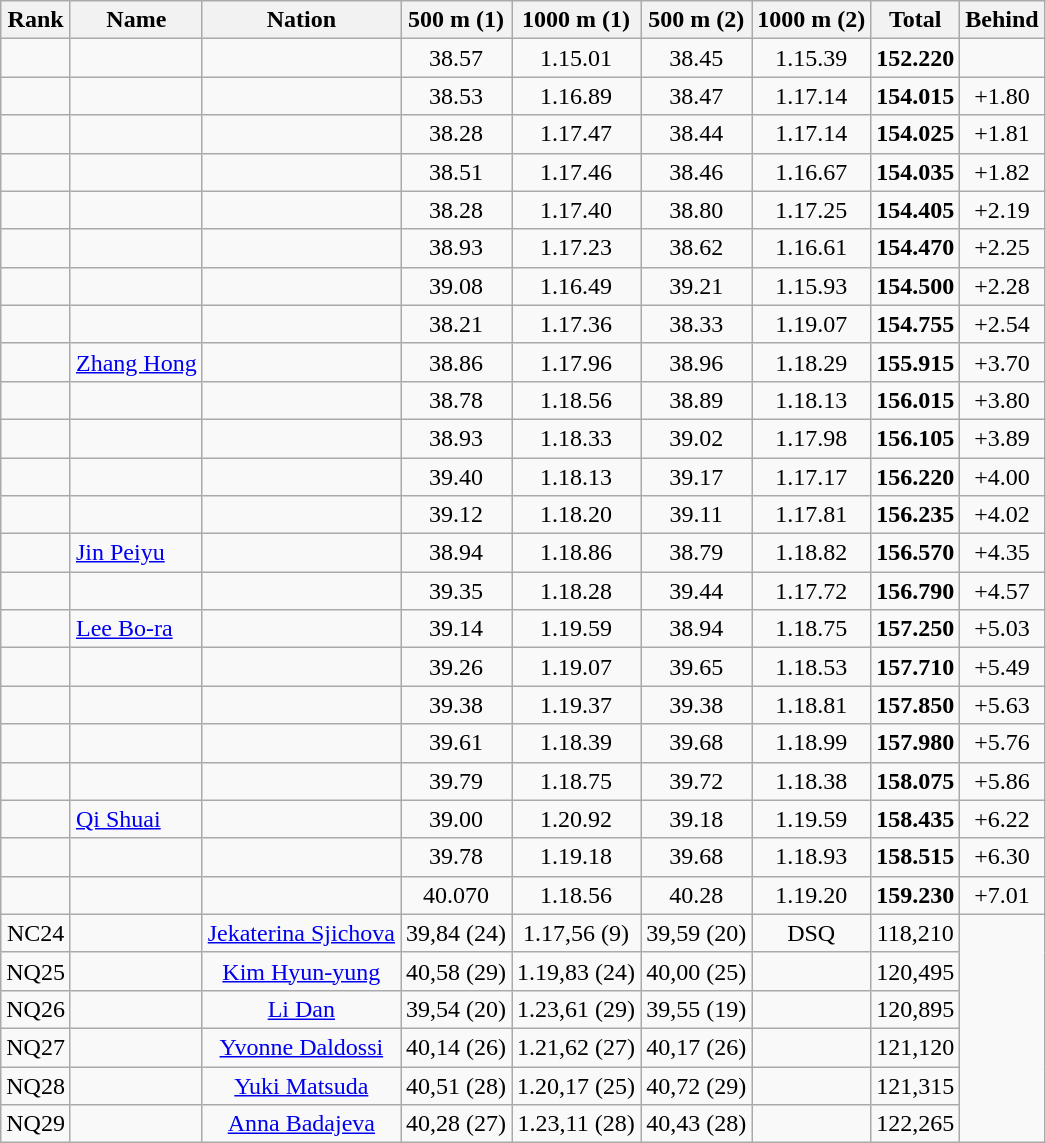<table class="wikitable sortable" style="text-align:center">
<tr>
<th>Rank</th>
<th>Name</th>
<th>Nation</th>
<th>500 m (1)</th>
<th>1000 m (1)</th>
<th>500 m (2)</th>
<th>1000 m (2)</th>
<th>Total</th>
<th>Behind</th>
</tr>
<tr>
<td></td>
<td align=left></td>
<td align=left></td>
<td>38.57</td>
<td>1.15.01</td>
<td>38.45</td>
<td>1.15.39</td>
<td><strong>152.220</strong></td>
<td></td>
</tr>
<tr>
<td></td>
<td align=left></td>
<td align=left></td>
<td>38.53</td>
<td>1.16.89</td>
<td>38.47</td>
<td>1.17.14</td>
<td><strong>154.015</strong></td>
<td>+1.80</td>
</tr>
<tr>
<td></td>
<td align=left></td>
<td align=left></td>
<td>38.28</td>
<td>1.17.47</td>
<td>38.44</td>
<td>1.17.14</td>
<td><strong>154.025</strong></td>
<td>+1.81</td>
</tr>
<tr>
<td></td>
<td align=left></td>
<td align=left></td>
<td>38.51</td>
<td>1.17.46</td>
<td>38.46</td>
<td>1.16.67</td>
<td><strong>154.035</strong></td>
<td>+1.82</td>
</tr>
<tr>
<td></td>
<td align=left></td>
<td align=left></td>
<td>38.28</td>
<td>1.17.40</td>
<td>38.80</td>
<td>1.17.25</td>
<td><strong>154.405</strong></td>
<td>+2.19</td>
</tr>
<tr>
<td></td>
<td align=left></td>
<td align=left></td>
<td>38.93</td>
<td>1.17.23</td>
<td>38.62</td>
<td>1.16.61</td>
<td><strong>154.470</strong></td>
<td>+2.25</td>
</tr>
<tr>
<td></td>
<td align=left></td>
<td align=left></td>
<td>39.08</td>
<td>1.16.49</td>
<td>39.21</td>
<td>1.15.93</td>
<td><strong>154.500</strong></td>
<td>+2.28</td>
</tr>
<tr>
<td></td>
<td align=left></td>
<td align=left></td>
<td>38.21</td>
<td>1.17.36</td>
<td>38.33</td>
<td>1.19.07</td>
<td><strong>154.755</strong></td>
<td>+2.54</td>
</tr>
<tr>
<td></td>
<td align=left><a href='#'>Zhang Hong</a></td>
<td align=left></td>
<td>38.86</td>
<td>1.17.96</td>
<td>38.96</td>
<td>1.18.29</td>
<td><strong>155.915</strong></td>
<td>+3.70</td>
</tr>
<tr>
<td></td>
<td align=left></td>
<td align=left></td>
<td>38.78</td>
<td>1.18.56</td>
<td>38.89</td>
<td>1.18.13</td>
<td><strong>156.015</strong></td>
<td>+3.80</td>
</tr>
<tr>
<td></td>
<td align=left></td>
<td align=left></td>
<td>38.93</td>
<td>1.18.33</td>
<td>39.02</td>
<td>1.17.98</td>
<td><strong>156.105</strong></td>
<td>+3.89</td>
</tr>
<tr>
<td></td>
<td align=left></td>
<td align=left></td>
<td>39.40</td>
<td>1.18.13</td>
<td>39.17</td>
<td>1.17.17</td>
<td><strong>156.220</strong></td>
<td>+4.00</td>
</tr>
<tr>
<td></td>
<td align=left></td>
<td align=left></td>
<td>39.12</td>
<td>1.18.20</td>
<td>39.11</td>
<td>1.17.81</td>
<td><strong>156.235</strong></td>
<td>+4.02</td>
</tr>
<tr>
<td></td>
<td align=left><a href='#'>Jin Peiyu</a></td>
<td align=left></td>
<td>38.94</td>
<td>1.18.86</td>
<td>38.79</td>
<td>1.18.82</td>
<td><strong>156.570</strong></td>
<td>+4.35</td>
</tr>
<tr>
<td></td>
<td align=left></td>
<td align=left></td>
<td>39.35</td>
<td>1.18.28</td>
<td>39.44</td>
<td>1.17.72</td>
<td><strong>156.790</strong></td>
<td>+4.57</td>
</tr>
<tr>
<td></td>
<td align=left><a href='#'>Lee Bo-ra</a></td>
<td align=left></td>
<td>39.14</td>
<td>1.19.59</td>
<td>38.94</td>
<td>1.18.75</td>
<td><strong>157.250</strong></td>
<td>+5.03</td>
</tr>
<tr>
<td></td>
<td align=left></td>
<td align=left></td>
<td>39.26</td>
<td>1.19.07</td>
<td>39.65</td>
<td>1.18.53</td>
<td><strong>157.710</strong></td>
<td>+5.49</td>
</tr>
<tr>
<td></td>
<td align=left></td>
<td align=left></td>
<td>39.38</td>
<td>1.19.37</td>
<td>39.38</td>
<td>1.18.81</td>
<td><strong>157.850</strong></td>
<td>+5.63</td>
</tr>
<tr>
<td></td>
<td align=left></td>
<td align=left></td>
<td>39.61</td>
<td>1.18.39</td>
<td>39.68</td>
<td>1.18.99</td>
<td><strong>157.980</strong></td>
<td>+5.76</td>
</tr>
<tr>
<td></td>
<td align=left></td>
<td align=left></td>
<td>39.79</td>
<td>1.18.75</td>
<td>39.72</td>
<td>1.18.38</td>
<td><strong>158.075</strong></td>
<td>+5.86</td>
</tr>
<tr>
<td></td>
<td align=left><a href='#'>Qi Shuai</a></td>
<td align=left></td>
<td>39.00</td>
<td>1.20.92</td>
<td>39.18</td>
<td>1.19.59</td>
<td><strong>158.435</strong></td>
<td>+6.22</td>
</tr>
<tr>
<td></td>
<td align=left></td>
<td align=left></td>
<td>39.78</td>
<td>1.19.18</td>
<td>39.68</td>
<td>1.18.93</td>
<td><strong>158.515</strong></td>
<td>+6.30</td>
</tr>
<tr>
<td></td>
<td align=left></td>
<td align=left></td>
<td>40.070</td>
<td>1.18.56</td>
<td>40.28</td>
<td>1.19.20</td>
<td><strong>159.230</strong></td>
<td>+7.01</td>
</tr>
<tr>
<td>NC24</td>
<td></td>
<td><a href='#'>Jekaterina Sjichova</a></td>
<td>39,84 (24)</td>
<td>1.17,56 (9)</td>
<td>39,59 (20)</td>
<td>DSQ</td>
<td>118,210</td>
</tr>
<tr>
<td>NQ25</td>
<td></td>
<td><a href='#'>Kim Hyun-yung</a></td>
<td>40,58 (29)</td>
<td>1.19,83 (24)</td>
<td>40,00 (25)</td>
<td></td>
<td>120,495</td>
</tr>
<tr>
<td>NQ26</td>
<td></td>
<td><a href='#'>Li Dan</a></td>
<td>39,54 (20)</td>
<td>1.23,61 (29)</td>
<td>39,55 (19)</td>
<td></td>
<td>120,895</td>
</tr>
<tr>
<td>NQ27</td>
<td></td>
<td><a href='#'>Yvonne Daldossi</a></td>
<td>40,14 (26)</td>
<td>1.21,62 (27)</td>
<td>40,17 (26)</td>
<td></td>
<td>121,120</td>
</tr>
<tr>
<td>NQ28</td>
<td></td>
<td><a href='#'>Yuki Matsuda</a></td>
<td>40,51 (28)</td>
<td>1.20,17 (25)</td>
<td>40,72 (29)</td>
<td></td>
<td>121,315</td>
</tr>
<tr>
<td>NQ29</td>
<td></td>
<td><a href='#'>Anna Badajeva</a></td>
<td>40,28 (27)</td>
<td>1.23,11 (28)</td>
<td>40,43 (28)</td>
<td></td>
<td>122,265</td>
</tr>
</table>
